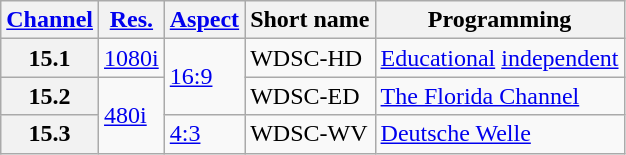<table class="wikitable">
<tr>
<th><a href='#'>Channel</a></th>
<th><a href='#'>Res.</a></th>
<th><a href='#'>Aspect</a></th>
<th>Short name</th>
<th>Programming</th>
</tr>
<tr>
<th scope = "row">15.1</th>
<td><a href='#'>1080i</a></td>
<td rowspan=2><a href='#'>16:9</a></td>
<td>WDSC-HD</td>
<td><a href='#'>Educational</a> <a href='#'>independent</a></td>
</tr>
<tr>
<th scope = "row">15.2</th>
<td rowspan=2><a href='#'>480i</a></td>
<td>WDSC-ED</td>
<td><a href='#'>The Florida Channel</a></td>
</tr>
<tr>
<th scope = "row">15.3</th>
<td><a href='#'>4:3</a></td>
<td>WDSC-WV</td>
<td><a href='#'>Deutsche Welle</a></td>
</tr>
</table>
